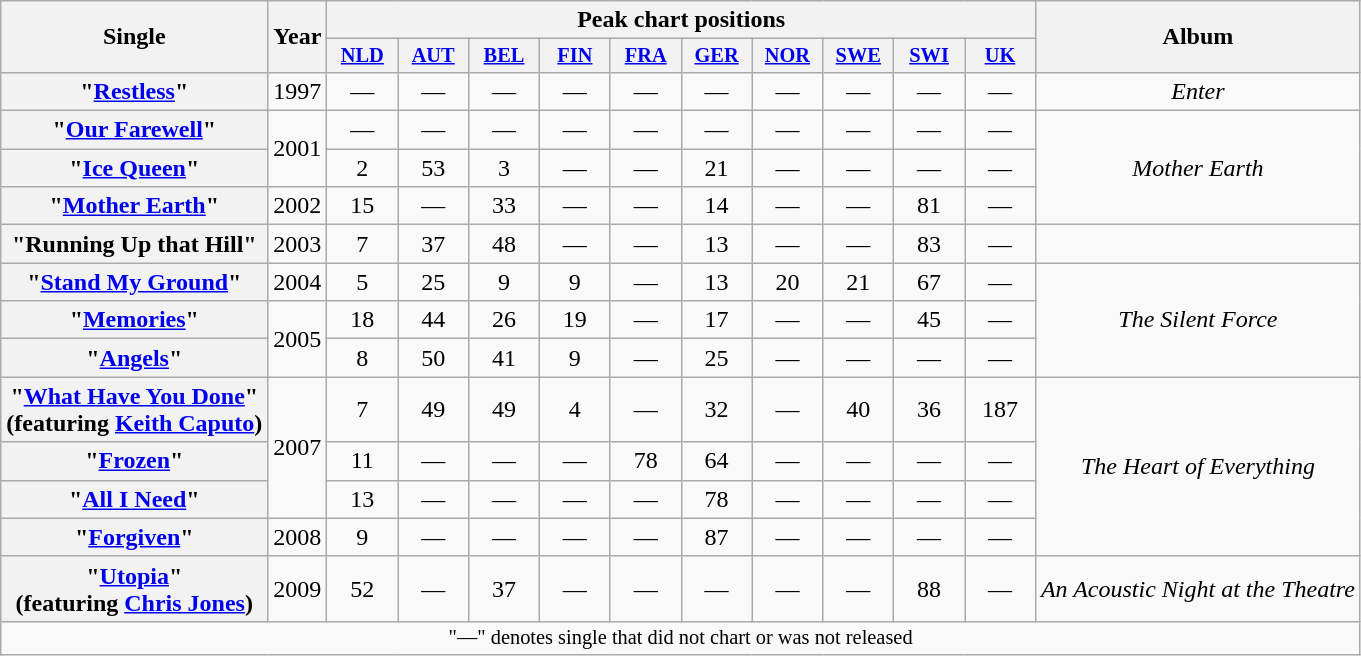<table class="wikitable plainrowheaders" style="text-align:center;">
<tr>
<th scope="colw" rowspan="2">Single</th>
<th scope="col" rowspan="2">Year</th>
<th scope="col" colspan="10">Peak chart positions</th>
<th scope="col" rowspan="2">Album</th>
</tr>
<tr>
<th scope="col" style="width:3em;font-size:85%;"><a href='#'>NLD</a><br></th>
<th scope="col" style="width:3em;font-size:85%;"><a href='#'>AUT</a><br></th>
<th scope="col" style="width:3em;font-size:85%;"><a href='#'>BEL</a><br></th>
<th scope="col" style="width:3em;font-size:85%;"><a href='#'>FIN</a><br></th>
<th scope="col" style="width:3em;font-size:85%;"><a href='#'>FRA</a><br></th>
<th scope="col" style="width:3em;font-size:85%;"><a href='#'>GER</a><br></th>
<th scope="col" style="width:3em;font-size:85%;"><a href='#'>NOR</a><br></th>
<th scope="col" style="width:3em;font-size:85%;"><a href='#'>SWE</a><br></th>
<th scope="col" style="width:3em;font-size:85%;"><a href='#'>SWI</a><br></th>
<th scope="col" style="width:3em;font-size:85%;"><a href='#'>UK</a><br></th>
</tr>
<tr>
<th scope="row">"<a href='#'>Restless</a>"</th>
<td>1997</td>
<td>—</td>
<td>—</td>
<td>—</td>
<td>—</td>
<td>—</td>
<td>—</td>
<td>—</td>
<td>—</td>
<td>—</td>
<td>—</td>
<td><em>Enter</em></td>
</tr>
<tr>
<th scope="row">"<a href='#'>Our Farewell</a>"</th>
<td rowspan="2">2001</td>
<td>—</td>
<td>—</td>
<td>—</td>
<td>—</td>
<td>—</td>
<td>—</td>
<td>—</td>
<td>—</td>
<td>—</td>
<td>—</td>
<td rowspan="3"><em>Mother Earth</em></td>
</tr>
<tr>
<th scope="row">"<a href='#'>Ice Queen</a>"</th>
<td>2</td>
<td>53</td>
<td>3</td>
<td>—</td>
<td>—</td>
<td>21</td>
<td>—</td>
<td>—</td>
<td>—</td>
<td>—</td>
</tr>
<tr>
<th scope="row">"<a href='#'>Mother Earth</a>"</th>
<td>2002</td>
<td>15</td>
<td>—</td>
<td>33</td>
<td>—</td>
<td>—</td>
<td>14</td>
<td>—</td>
<td>—</td>
<td>81</td>
<td>—</td>
</tr>
<tr>
<th scope="row">"Running Up that Hill"</th>
<td>2003</td>
<td>7</td>
<td>37</td>
<td>48</td>
<td>—</td>
<td>—</td>
<td>13</td>
<td>—</td>
<td>—</td>
<td>83</td>
<td>—</td>
<td></td>
</tr>
<tr>
<th scope="row">"<a href='#'>Stand My Ground</a>"</th>
<td>2004</td>
<td>5</td>
<td>25</td>
<td>9</td>
<td>9</td>
<td>—</td>
<td>13</td>
<td>20</td>
<td>21</td>
<td>67</td>
<td>—</td>
<td rowspan="3"><em>The Silent Force</em></td>
</tr>
<tr>
<th scope="row">"<a href='#'>Memories</a>"</th>
<td rowspan="2">2005</td>
<td>18</td>
<td>44</td>
<td>26</td>
<td>19</td>
<td>—</td>
<td>17</td>
<td>—</td>
<td>—</td>
<td>45</td>
<td>—</td>
</tr>
<tr>
<th scope="row">"<a href='#'>Angels</a>"</th>
<td>8</td>
<td>50</td>
<td>41</td>
<td>9</td>
<td>—</td>
<td>25</td>
<td>—</td>
<td>—</td>
<td>—</td>
<td>—</td>
</tr>
<tr>
<th scope="row">"<a href='#'>What Have You Done</a>"<br><span>(featuring <a href='#'>Keith Caputo</a>)</span></th>
<td rowspan="3">2007</td>
<td>7</td>
<td>49</td>
<td>49</td>
<td>4</td>
<td>—</td>
<td>32</td>
<td>—</td>
<td>40</td>
<td>36</td>
<td>187</td>
<td rowspan="4"><em>The Heart of Everything</em></td>
</tr>
<tr>
<th scope="row">"<a href='#'>Frozen</a>"</th>
<td>11</td>
<td>—</td>
<td>—</td>
<td>—</td>
<td>78</td>
<td>64</td>
<td>—</td>
<td>—</td>
<td>—</td>
<td>—</td>
</tr>
<tr>
<th scope="row">"<a href='#'>All I Need</a>"</th>
<td>13</td>
<td>—</td>
<td>—</td>
<td>—</td>
<td>—</td>
<td>78</td>
<td>—</td>
<td>—</td>
<td>—</td>
<td>—</td>
</tr>
<tr>
<th scope="row">"<a href='#'>Forgiven</a>"</th>
<td>2008</td>
<td>9</td>
<td>—</td>
<td>—</td>
<td>—</td>
<td>—</td>
<td>87</td>
<td>—</td>
<td>—</td>
<td>—</td>
<td>—</td>
</tr>
<tr>
<th scope="row">"<a href='#'>Utopia</a>"<br><span>(featuring <a href='#'>Chris Jones</a>)</span></th>
<td>2009</td>
<td>52</td>
<td>—</td>
<td>37</td>
<td>—</td>
<td>—</td>
<td>—</td>
<td>—</td>
<td>—</td>
<td>88</td>
<td>—</td>
<td><em>An Acoustic Night at the Theatre</em></td>
</tr>
<tr>
<td colspan="13" style="font-size:85%">"—" denotes single that did not chart or was not released</td>
</tr>
</table>
